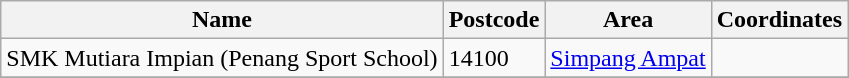<table class="wikitable sortable">
<tr>
<th>Name</th>
<th>Postcode</th>
<th>Area</th>
<th>Coordinates</th>
</tr>
<tr>
<td>SMK Mutiara Impian (Penang Sport School)</td>
<td>14100</td>
<td><a href='#'>Simpang Ampat</a></td>
<td></td>
</tr>
<tr>
</tr>
</table>
